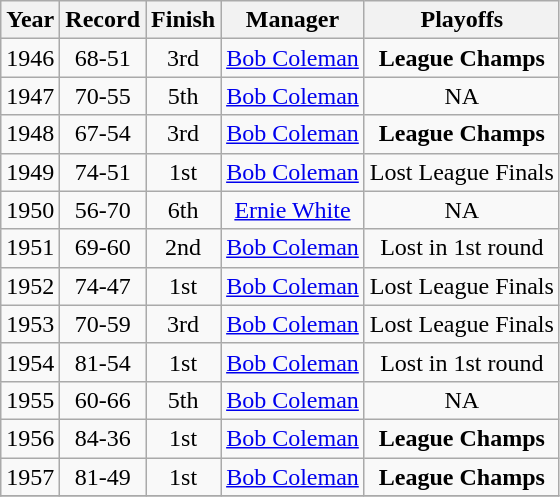<table class="wikitable" style="text-align:center">
<tr>
<th>Year</th>
<th>Record</th>
<th>Finish</th>
<th>Manager</th>
<th>Playoffs</th>
</tr>
<tr>
<td>1946</td>
<td>68-51</td>
<td>3rd</td>
<td><a href='#'>Bob Coleman</a></td>
<td><strong>League Champs</strong></td>
</tr>
<tr>
<td>1947</td>
<td>70-55</td>
<td>5th</td>
<td><a href='#'>Bob Coleman</a></td>
<td>NA</td>
</tr>
<tr>
<td>1948</td>
<td>67-54</td>
<td>3rd</td>
<td><a href='#'>Bob Coleman</a></td>
<td><strong>League Champs</strong></td>
</tr>
<tr>
<td>1949</td>
<td>74-51</td>
<td>1st</td>
<td><a href='#'>Bob Coleman</a></td>
<td>Lost League Finals</td>
</tr>
<tr>
<td>1950</td>
<td>56-70</td>
<td>6th</td>
<td><a href='#'>Ernie White</a></td>
<td>NA</td>
</tr>
<tr>
<td>1951</td>
<td>69-60</td>
<td>2nd</td>
<td><a href='#'>Bob Coleman</a></td>
<td>Lost in 1st round</td>
</tr>
<tr>
<td>1952</td>
<td>74-47</td>
<td>1st</td>
<td><a href='#'>Bob Coleman</a></td>
<td>Lost League Finals</td>
</tr>
<tr>
<td>1953</td>
<td>70-59</td>
<td>3rd</td>
<td><a href='#'>Bob Coleman</a></td>
<td>Lost League Finals</td>
</tr>
<tr>
<td>1954</td>
<td>81-54</td>
<td>1st</td>
<td><a href='#'>Bob Coleman</a></td>
<td>Lost in 1st round</td>
</tr>
<tr>
<td>1955</td>
<td>60-66</td>
<td>5th</td>
<td><a href='#'>Bob Coleman</a></td>
<td>NA</td>
</tr>
<tr>
<td>1956</td>
<td>84-36</td>
<td>1st</td>
<td><a href='#'>Bob Coleman</a></td>
<td><strong>League Champs</strong></td>
</tr>
<tr>
<td>1957</td>
<td>81-49</td>
<td>1st</td>
<td><a href='#'>Bob Coleman</a></td>
<td><strong>League Champs</strong></td>
</tr>
<tr>
</tr>
</table>
